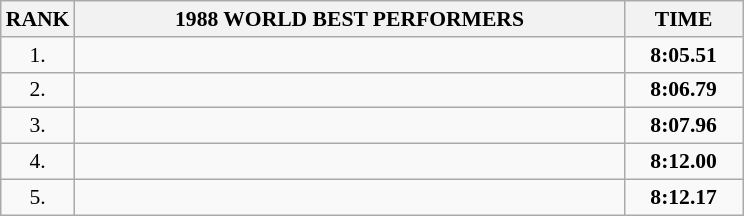<table class="wikitable" style="border-collapse: collapse; font-size: 90%;">
<tr>
<th>RANK</th>
<th align="center" style="width: 25em">1988 WORLD BEST PERFORMERS</th>
<th align="center" style="width: 5em">TIME</th>
</tr>
<tr>
<td align="center">1.</td>
<td></td>
<td align="center"><strong>8:05.51</strong></td>
</tr>
<tr>
<td align="center">2.</td>
<td></td>
<td align="center"><strong>8:06.79</strong></td>
</tr>
<tr>
<td align="center">3.</td>
<td></td>
<td align="center"><strong>8:07.96</strong></td>
</tr>
<tr>
<td align="center">4.</td>
<td></td>
<td align="center"><strong>8:12.00</strong></td>
</tr>
<tr>
<td align="center">5.</td>
<td></td>
<td align="center"><strong>8:12.17</strong></td>
</tr>
</table>
